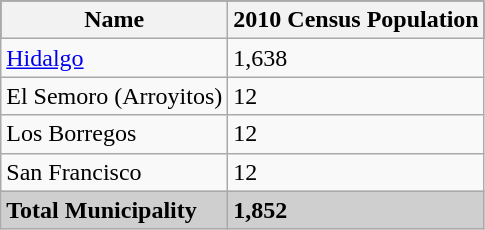<table class="wikitable">
<tr style="background:#000000; color:black;">
<th><strong>Name</strong></th>
<th><strong>2010 Census Population</strong></th>
</tr>
<tr>
<td><a href='#'>Hidalgo</a></td>
<td>1,638</td>
</tr>
<tr>
<td>El Semoro (Arroyitos)</td>
<td>12</td>
</tr>
<tr>
<td>Los Borregos</td>
<td>12</td>
</tr>
<tr>
<td>San Francisco</td>
<td>12</td>
</tr>
<tr style="background:#CFCFCF;">
<td><strong>Total Municipality</strong></td>
<td><strong>1,852</strong></td>
</tr>
</table>
